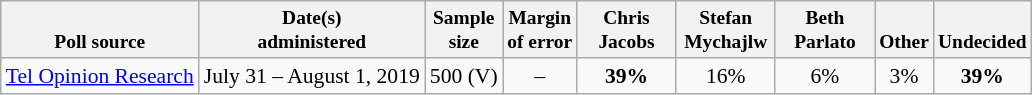<table class="wikitable" style="font-size:90%;text-align:center;">
<tr valign=bottom style="font-size:90%;">
<th>Poll source</th>
<th>Date(s)<br>administered</th>
<th>Sample<br>size</th>
<th>Margin<br>of error</th>
<th style="width:60px;">Chris<br>Jacobs</th>
<th style="width:60px;">Stefan<br>Mychajlw</th>
<th style="width:60px;">Beth<br>Parlato</th>
<th>Other</th>
<th>Undecided</th>
</tr>
<tr>
<td style="text-align:left;"><a href='#'>Tel Opinion Research</a></td>
<td>July 31 – August 1, 2019</td>
<td>500 (V)</td>
<td>–</td>
<td><strong>39%</strong></td>
<td>16%</td>
<td>6%</td>
<td>3%</td>
<td><strong>39%</strong></td>
</tr>
</table>
